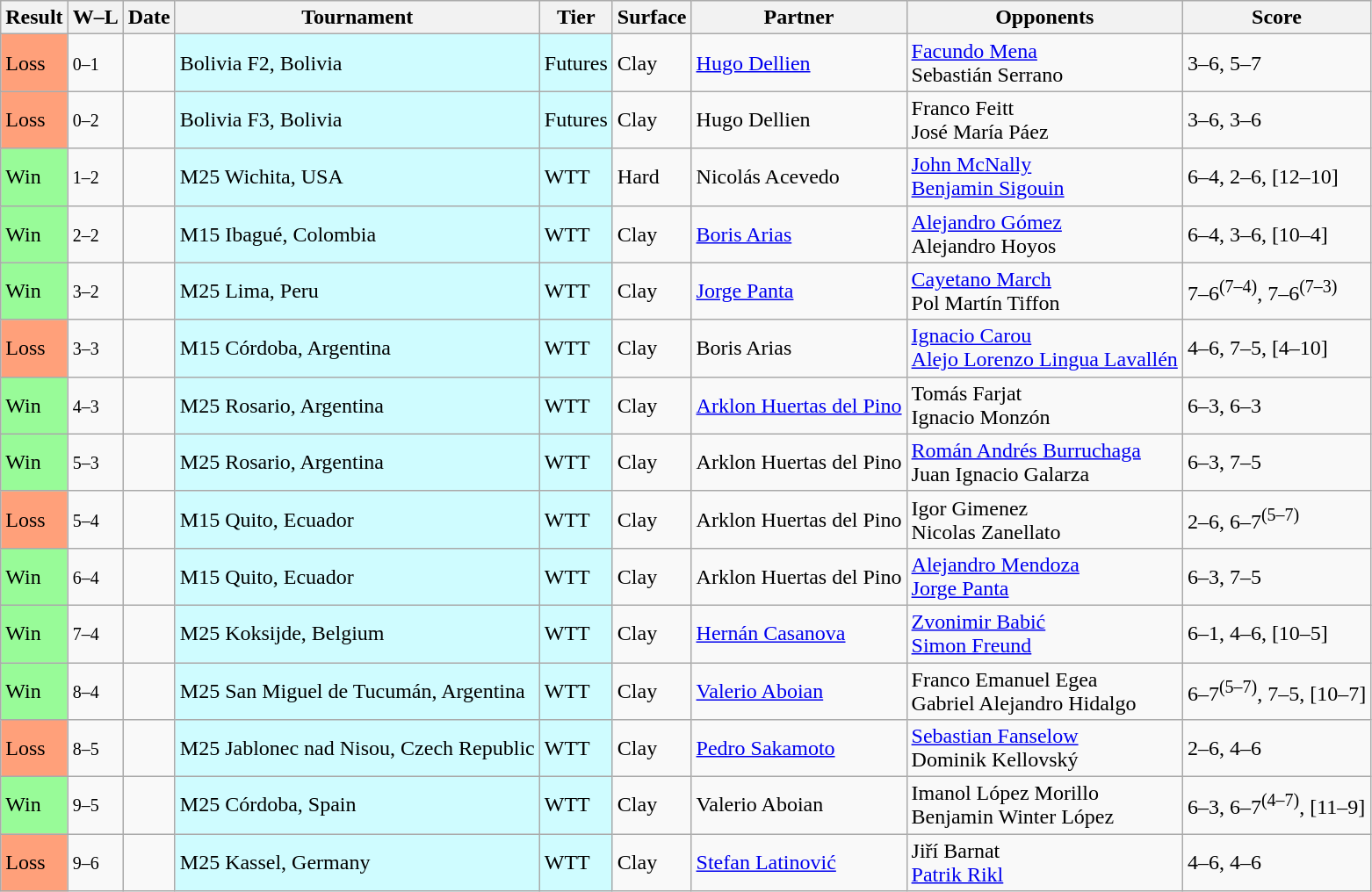<table class="sortable wikitable">
<tr>
<th>Result</th>
<th class="unsortable">W–L</th>
<th>Date</th>
<th>Tournament</th>
<th>Tier</th>
<th>Surface</th>
<th>Partner</th>
<th>Opponents</th>
<th class="unsortable">Score</th>
</tr>
<tr>
<td bgcolor=#FFA07A>Loss</td>
<td><small>0–1</small></td>
<td></td>
<td style=background:#cffcff;>Bolivia F2, Bolivia</td>
<td style=background:#cffcff;>Futures</td>
<td>Clay</td>
<td> <a href='#'>Hugo Dellien</a></td>
<td> <a href='#'>Facundo Mena</a><br> Sebastián Serrano</td>
<td>3–6, 5–7</td>
</tr>
<tr>
<td bgcolor=#FFA07A>Loss</td>
<td><small>0–2</small></td>
<td></td>
<td style=background:#cffcff;>Bolivia F3, Bolivia</td>
<td style=background:#cffcff;>Futures</td>
<td>Clay</td>
<td> Hugo Dellien</td>
<td> Franco Feitt<br> José María Páez</td>
<td>3–6, 3–6</td>
</tr>
<tr>
<td bgcolor=#98FB98>Win</td>
<td><small>1–2</small></td>
<td></td>
<td style=background:#cffcff;>M25 Wichita, USA</td>
<td style=background:#cffcff;>WTT</td>
<td>Hard</td>
<td> Nicolás Acevedo</td>
<td> <a href='#'>John McNally</a><br> <a href='#'>Benjamin Sigouin</a></td>
<td>6–4, 2–6, [12–10]</td>
</tr>
<tr>
<td bgcolor=#98FB98>Win</td>
<td><small>2–2</small></td>
<td></td>
<td style=background:#cffcff;>M15 Ibagué, Colombia</td>
<td style=background:#cffcff;>WTT</td>
<td>Clay</td>
<td> <a href='#'>Boris Arias</a></td>
<td> <a href='#'>Alejandro Gómez</a><br> Alejandro Hoyos</td>
<td>6–4, 3–6, [10–4]</td>
</tr>
<tr>
<td bgcolor=#98FB98>Win</td>
<td><small>3–2</small></td>
<td></td>
<td style=background:#cffcff;>M25 Lima, Peru</td>
<td style=background:#cffcff;>WTT</td>
<td>Clay</td>
<td> <a href='#'>Jorge Panta</a></td>
<td> <a href='#'>Cayetano March</a><br> Pol Martín Tiffon</td>
<td>7–6<sup>(7–4)</sup>, 7–6<sup>(7–3)</sup></td>
</tr>
<tr>
<td bgcolor=#FFA07A>Loss</td>
<td><small>3–3</small></td>
<td></td>
<td style=background:#cffcff;>M15 Córdoba, Argentina</td>
<td style=background:#cffcff;>WTT</td>
<td>Clay</td>
<td> Boris Arias</td>
<td> <a href='#'>Ignacio Carou</a><br> <a href='#'>Alejo Lorenzo Lingua Lavallén</a></td>
<td>4–6, 7–5, [4–10]</td>
</tr>
<tr>
<td bgcolor=#98FB98>Win</td>
<td><small>4–3</small></td>
<td></td>
<td style=background:#cffcff;>M25 Rosario, Argentina</td>
<td style=background:#cffcff;>WTT</td>
<td>Clay</td>
<td> <a href='#'>Arklon Huertas del Pino</a></td>
<td> Tomás Farjat<br> Ignacio Monzón</td>
<td>6–3, 6–3</td>
</tr>
<tr>
<td bgcolor=#98FB98>Win</td>
<td><small>5–3</small></td>
<td></td>
<td style=background:#cffcff;>M25 Rosario, Argentina</td>
<td style=background:#cffcff;>WTT</td>
<td>Clay</td>
<td> Arklon Huertas del Pino</td>
<td> <a href='#'>Román Andrés Burruchaga</a><br> Juan Ignacio Galarza</td>
<td>6–3, 7–5</td>
</tr>
<tr>
<td bgcolor=#FFA07A>Loss</td>
<td><small>5–4</small></td>
<td></td>
<td style=background:#cffcff;>M15 Quito, Ecuador</td>
<td style=background:#cffcff;>WTT</td>
<td>Clay</td>
<td> Arklon Huertas del Pino</td>
<td> Igor Gimenez<br> Nicolas Zanellato</td>
<td>2–6, 6–7<sup>(5–7)</sup></td>
</tr>
<tr>
<td bgcolor=#98FB98>Win</td>
<td><small>6–4</small></td>
<td></td>
<td style=background:#cffcff;>M15 Quito, Ecuador</td>
<td style=background:#cffcff;>WTT</td>
<td>Clay</td>
<td> Arklon Huertas del Pino</td>
<td> <a href='#'>Alejandro Mendoza</a><br> <a href='#'>Jorge Panta</a></td>
<td>6–3, 7–5</td>
</tr>
<tr>
<td bgcolor=#98FB98>Win</td>
<td><small>7–4</small></td>
<td></td>
<td style=background:#cffcff;>M25 Koksijde, Belgium</td>
<td style=background:#cffcff;>WTT</td>
<td>Clay</td>
<td> <a href='#'>Hernán Casanova</a></td>
<td> <a href='#'>Zvonimir Babić</a><br> <a href='#'>Simon Freund</a></td>
<td>6–1, 4–6, [10–5]</td>
</tr>
<tr>
<td bgcolor=#98FB98>Win</td>
<td><small>8–4</small></td>
<td></td>
<td style=background:#cffcff;>M25 San Miguel de Tucumán, Argentina</td>
<td style=background:#cffcff;>WTT</td>
<td>Clay</td>
<td> <a href='#'>Valerio Aboian</a></td>
<td> Franco Emanuel Egea<br> Gabriel Alejandro Hidalgo</td>
<td>6–7<sup>(5–7)</sup>, 7–5, [10–7]</td>
</tr>
<tr>
<td bgcolor=#FFA07A>Loss</td>
<td><small>8–5</small></td>
<td></td>
<td style=background:#cffcff;>M25 Jablonec nad Nisou, Czech Republic</td>
<td style=background:#cffcff;>WTT</td>
<td>Clay</td>
<td> <a href='#'>Pedro Sakamoto</a></td>
<td> <a href='#'>Sebastian Fanselow</a><br> Dominik Kellovský</td>
<td>2–6, 4–6</td>
</tr>
<tr>
<td bgcolor=#98FB98>Win</td>
<td><small>9–5</small></td>
<td></td>
<td style=background:#cffcff;>M25 Córdoba, Spain</td>
<td style=background:#cffcff;>WTT</td>
<td>Clay</td>
<td> Valerio Aboian</td>
<td> Imanol López Morillo<br> Benjamin Winter López</td>
<td>6–3, 6–7<sup>(4–7)</sup>, [11–9]</td>
</tr>
<tr>
<td bgcolor=#FFA07A>Loss</td>
<td><small>9–6</small></td>
<td></td>
<td style=background:#cffcff;>M25 Kassel, Germany</td>
<td style=background:#cffcff;>WTT</td>
<td>Clay</td>
<td> <a href='#'>Stefan Latinović</a></td>
<td> Jiří Barnat<br> <a href='#'>Patrik Rikl</a></td>
<td>4–6, 4–6</td>
</tr>
</table>
